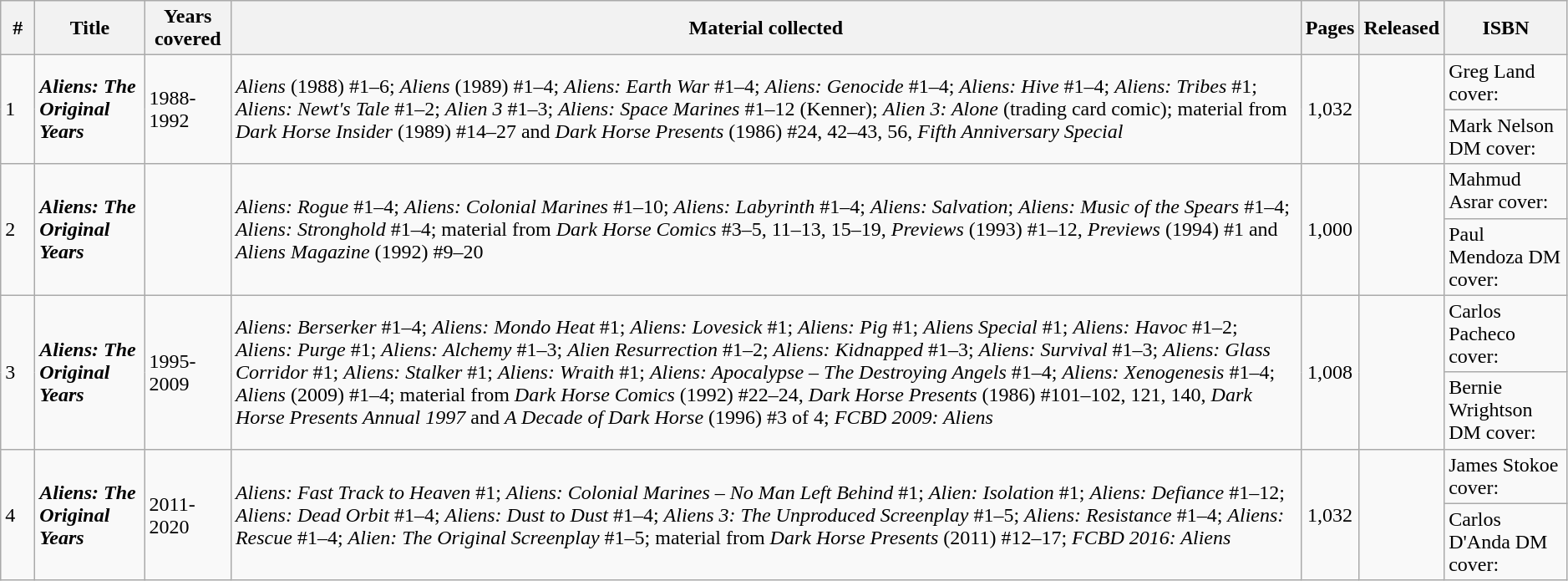<table class="wikitable sortable" width=99%>
<tr>
<th class="unsortable" width=20px>#</th>
<th>Title</th>
<th>Years covered</th>
<th class="unsortable">Material collected</th>
<th>Pages</th>
<th>Released</th>
<th class="unsortable">ISBN</th>
</tr>
<tr>
<td rowspan=2>1</td>
<td rowspan=2><strong><em>Aliens: The Original Years</em></strong></td>
<td rowspan=2>1988-1992</td>
<td rowspan=2><em>Aliens</em> (1988) #1–6; <em>Aliens</em> (1989) #1–4; <em>Aliens: Earth War</em> #1–4; <em>Aliens: Genocide</em> #1–4; <em>Aliens: Hive</em> #1–4; <em>Aliens: Tribes</em> #1; <em>Aliens: Newt's Tale</em> #1–2; <em>Alien 3</em> #1–3; <em>Aliens: Space Marines</em> #1–12 (Kenner); <em>Alien 3: Alone</em> (trading card comic); material from <em>Dark Horse Insider</em> (1989) #14–27 and <em>Dark Horse Presents</em> (1986) #24, 42–43, 56, <em>Fifth Anniversary Special</em></td>
<td style="text-align: center;" rowspan=2>1,032</td>
<td rowspan=2></td>
<td>Greg Land cover: </td>
</tr>
<tr>
<td>Mark Nelson DM cover: </td>
</tr>
<tr>
<td rowspan=2>2</td>
<td rowspan=2><strong><em>Aliens: The Original Years</em></strong></td>
<td rowspan=2></td>
<td rowspan=2><em>Aliens: Rogue</em> #1–4; <em>Aliens: Colonial Marines</em> #1–10; <em>Aliens: Labyrinth</em> #1–4; <em>Aliens: Salvation</em>; <em>Aliens: Music of the Spears</em> #1–4; <em>Aliens: Stronghold</em> #1–4; material from <em>Dark Horse Comics</em> #3–5, 11–13, 15–19, <em>Previews</em> (1993) #1–12, <em>Previews</em> (1994) #1 and <em>Aliens Magazine</em> (1992) #9–20</td>
<td style="text-align: center;" rowspan=2>1,000</td>
<td rowspan=2></td>
<td>Mahmud Asrar cover: </td>
</tr>
<tr>
<td>Paul Mendoza DM cover: </td>
</tr>
<tr>
<td rowspan=2>3</td>
<td rowspan=2><strong><em>Aliens: The Original Years</em></strong></td>
<td rowspan=2>1995-2009</td>
<td rowspan=2><em>Aliens: Berserker</em> #1–4; <em>Aliens: Mondo Heat</em> #1; <em>Aliens: Lovesick</em> #1; <em>Aliens: Pig</em> #1; <em>Aliens Special</em> #1; <em>Aliens: Havoc</em> #1–2; <em>Aliens: Purge</em> #1; <em>Aliens: Alchemy</em> #1–3; <em>Alien Resurrection</em> #1–2; <em>Aliens: Kidnapped</em> #1–3; <em>Aliens: Survival</em> #1–3; <em>Aliens: Glass Corridor</em> #1; <em>Aliens: Stalker</em> #1; <em>Aliens: Wraith</em> #1; <em>Aliens: Apocalypse – The Destroying Angels</em> #1–4; <em>Aliens: Xenogenesis</em> #1–4; <em>Aliens</em> (2009) #1–4; material from <em>Dark Horse Comics</em> (1992) #22–24, <em>Dark Horse Presents</em> (1986) #101–102, 121, 140, <em>Dark Horse Presents Annual 1997</em> and <em>A Decade of Dark Horse</em> (1996) #3 of 4; <em>FCBD 2009: Aliens</em></td>
<td style="text-align: center;" rowspan=2>1,008</td>
<td rowspan=2></td>
<td>Carlos Pacheco cover: </td>
</tr>
<tr>
<td>Bernie Wrightson DM cover: </td>
</tr>
<tr>
<td rowspan=2>4</td>
<td rowspan=2><strong><em>Aliens: The Original Years</em></strong></td>
<td rowspan=2>2011-2020</td>
<td rowspan=2><em>Aliens: Fast Track to Heaven</em> #1; <em>Aliens: Colonial Marines – No Man Left Behind</em> #1; <em>Alien: Isolation</em> #1; <em>Aliens: Defiance</em> #1–12; <em>Aliens: Dead Orbit</em> #1–4; <em>Aliens: Dust to Dust</em> #1–4; <em>Aliens 3: The Unproduced Screenplay</em> #1–5; <em>Aliens: Resistance</em> #1–4; <em>Aliens: Rescue</em> #1–4; <em>Alien: The Original Screenplay</em> #1–5; material from <em>Dark Horse Presents</em> (2011) #12–17; <em>FCBD 2016: Aliens</em></td>
<td style="text-align: center;" rowspan=2>1,032</td>
<td rowspan=2></td>
<td>James Stokoe cover: </td>
</tr>
<tr>
<td>Carlos D'Anda DM cover: </td>
</tr>
</table>
